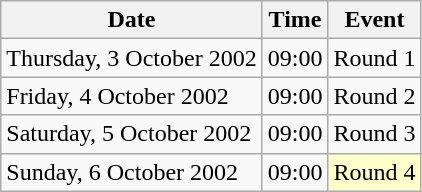<table class = "wikitable">
<tr>
<th>Date</th>
<th>Time</th>
<th>Event</th>
</tr>
<tr>
<td>Thursday, 3 October 2002</td>
<td>09:00</td>
<td>Round 1</td>
</tr>
<tr>
<td>Friday, 4 October 2002</td>
<td>09:00</td>
<td>Round 2</td>
</tr>
<tr>
<td>Saturday, 5 October 2002</td>
<td>09:00</td>
<td>Round 3</td>
</tr>
<tr>
<td>Sunday, 6 October 2002</td>
<td>09:00</td>
<td style="background:#ffffcc;">Round 4</td>
</tr>
</table>
